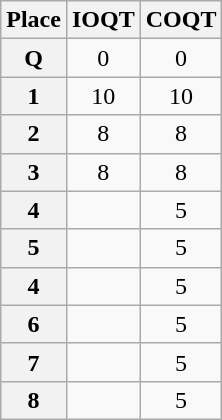<table class="wikitable sortable" style="text-align: center; font-size: 100%; ">
<tr>
<th>Place</th>
<th>IOQT</th>
<th>COQT</th>
</tr>
<tr>
<th>Q</th>
<td>0</td>
<td>0</td>
</tr>
<tr>
<th>1</th>
<td>10</td>
<td>10</td>
</tr>
<tr>
<th>2</th>
<td>8</td>
<td>8</td>
</tr>
<tr>
<th>3</th>
<td>8</td>
<td>8</td>
</tr>
<tr>
<th>4</th>
<td></td>
<td>5</td>
</tr>
<tr>
<th>5</th>
<td></td>
<td>5</td>
</tr>
<tr>
<th>4</th>
<td></td>
<td>5</td>
</tr>
<tr>
<th>6</th>
<td></td>
<td>5</td>
</tr>
<tr>
<th>7</th>
<td></td>
<td>5</td>
</tr>
<tr>
<th>8</th>
<td></td>
<td>5</td>
</tr>
</table>
